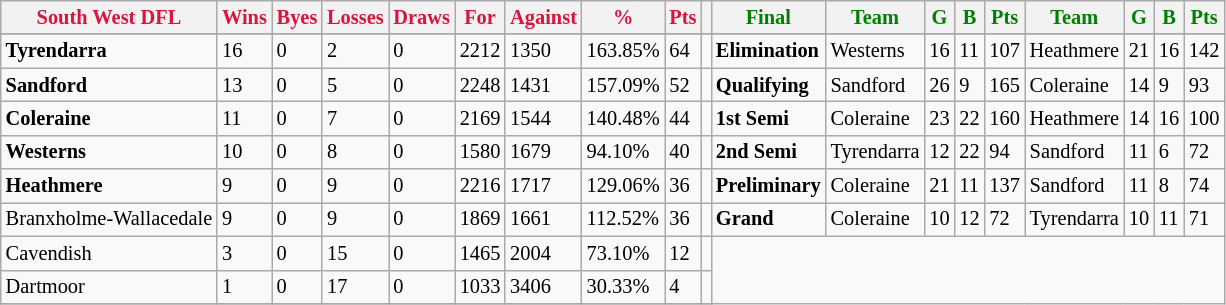<table style="font-size: 85%; text-align: left;" class="wikitable">
<tr>
<th style="color:crimson">South West DFL</th>
<th style="color:crimson">Wins</th>
<th style="color:crimson">Byes</th>
<th style="color:crimson">Losses</th>
<th style="color:crimson">Draws</th>
<th style="color:crimson">For</th>
<th style="color:crimson">Against</th>
<th style="color:crimson">%</th>
<th style="color:crimson">Pts</th>
<th></th>
<th style="color:green">Final</th>
<th style="color:green">Team</th>
<th style="color:green">G</th>
<th style="color:green">B</th>
<th style="color:green">Pts</th>
<th style="color:green">Team</th>
<th style="color:green">G</th>
<th style="color:green">B</th>
<th style="color:green">Pts</th>
</tr>
<tr>
</tr>
<tr>
</tr>
<tr>
<td><strong>	Tyrendarra	</strong></td>
<td>16</td>
<td>0</td>
<td>2</td>
<td>0</td>
<td>2212</td>
<td>1350</td>
<td>163.85%</td>
<td>64</td>
<td></td>
<td><strong>Elimination</strong></td>
<td>Westerns</td>
<td>16</td>
<td>11</td>
<td>107</td>
<td>Heathmere</td>
<td>21</td>
<td>16</td>
<td>142</td>
</tr>
<tr>
<td><strong>	Sandford	</strong></td>
<td>13</td>
<td>0</td>
<td>5</td>
<td>0</td>
<td>2248</td>
<td>1431</td>
<td>157.09%</td>
<td>52</td>
<td></td>
<td><strong>Qualifying</strong></td>
<td>Sandford</td>
<td>26</td>
<td>9</td>
<td>165</td>
<td>Coleraine</td>
<td>14</td>
<td>9</td>
<td>93</td>
</tr>
<tr>
<td><strong>	Coleraine	</strong></td>
<td>11</td>
<td>0</td>
<td>7</td>
<td>0</td>
<td>2169</td>
<td>1544</td>
<td>140.48%</td>
<td>44</td>
<td></td>
<td><strong>1st Semi</strong></td>
<td>Coleraine</td>
<td>23</td>
<td>22</td>
<td>160</td>
<td>Heathmere</td>
<td>14</td>
<td>16</td>
<td>100</td>
</tr>
<tr>
<td><strong>	Westerns	</strong></td>
<td>10</td>
<td>0</td>
<td>8</td>
<td>0</td>
<td>1580</td>
<td>1679</td>
<td>94.10%</td>
<td>40</td>
<td></td>
<td><strong>2nd Semi</strong></td>
<td>Tyrendarra</td>
<td>12</td>
<td>22</td>
<td>94</td>
<td>Sandford</td>
<td>11</td>
<td>6</td>
<td>72</td>
</tr>
<tr ||>
<td><strong>	Heathmere	</strong></td>
<td>9</td>
<td>0</td>
<td>9</td>
<td>0</td>
<td>2216</td>
<td>1717</td>
<td>129.06%</td>
<td>36</td>
<td></td>
<td><strong>Preliminary</strong></td>
<td>Coleraine</td>
<td>21</td>
<td>11</td>
<td>137</td>
<td>Sandford</td>
<td>11</td>
<td>8</td>
<td>74</td>
</tr>
<tr>
<td>Branxholme-Wallacedale</td>
<td>9</td>
<td>0</td>
<td>9</td>
<td>0</td>
<td>1869</td>
<td>1661</td>
<td>112.52%</td>
<td>36</td>
<td></td>
<td><strong>Grand</strong></td>
<td>Coleraine</td>
<td>10</td>
<td>12</td>
<td>72</td>
<td>Tyrendarra</td>
<td>10</td>
<td>11</td>
<td>71</td>
</tr>
<tr>
<td>Cavendish</td>
<td>3</td>
<td>0</td>
<td>15</td>
<td>0</td>
<td>1465</td>
<td>2004</td>
<td>73.10%</td>
<td>12</td>
<td></td>
</tr>
<tr>
<td>Dartmoor</td>
<td>1</td>
<td>0</td>
<td>17</td>
<td>0</td>
<td>1033</td>
<td>3406</td>
<td>30.33%</td>
<td>4</td>
<td></td>
</tr>
<tr>
</tr>
</table>
